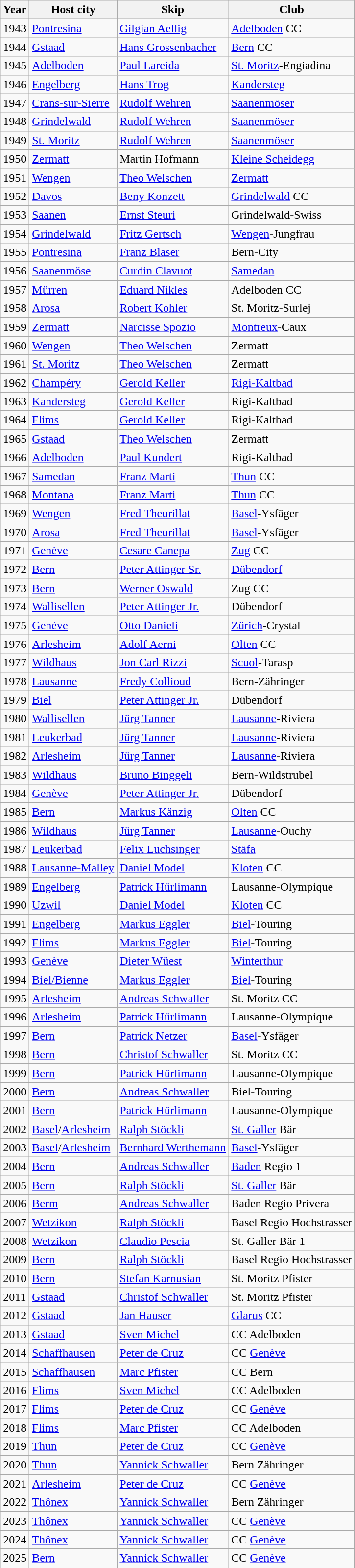<table class="wikitable" border="1">
<tr>
<th scope="col">Year</th>
<th scope="col">Host city</th>
<th scope="col">Skip</th>
<th scope="col">Club</th>
</tr>
<tr>
<td>1943</td>
<td><a href='#'>Pontresina</a></td>
<td><a href='#'>Gilgian Aellig</a></td>
<td><a href='#'>Adelboden</a> CC</td>
</tr>
<tr>
<td>1944</td>
<td><a href='#'>Gstaad</a></td>
<td><a href='#'>Hans Grossenbacher</a></td>
<td><a href='#'>Bern</a> CC</td>
</tr>
<tr>
<td>1945</td>
<td><a href='#'>Adelboden</a></td>
<td><a href='#'>Paul Lareida</a></td>
<td><a href='#'>St. Moritz</a>-Engiadina</td>
</tr>
<tr>
<td>1946</td>
<td><a href='#'>Engelberg</a></td>
<td><a href='#'>Hans Trog</a></td>
<td><a href='#'>Kandersteg</a></td>
</tr>
<tr>
<td>1947</td>
<td><a href='#'>Crans-sur-Sierre</a></td>
<td><a href='#'>Rudolf Wehren</a></td>
<td><a href='#'>Saanenmöser</a></td>
</tr>
<tr>
<td>1948</td>
<td><a href='#'>Grindelwald</a></td>
<td><a href='#'>Rudolf Wehren</a></td>
<td><a href='#'>Saanenmöser</a></td>
</tr>
<tr>
<td>1949</td>
<td><a href='#'>St. Moritz</a></td>
<td><a href='#'>Rudolf Wehren</a></td>
<td><a href='#'>Saanenmöser</a></td>
</tr>
<tr>
<td>1950</td>
<td><a href='#'>Zermatt</a></td>
<td>Martin Hofmann</td>
<td><a href='#'>Kleine Scheidegg</a></td>
</tr>
<tr>
<td>1951</td>
<td><a href='#'>Wengen</a></td>
<td><a href='#'>Theo Welschen</a></td>
<td><a href='#'>Zermatt</a></td>
</tr>
<tr>
<td>1952</td>
<td><a href='#'>Davos</a></td>
<td><a href='#'>Beny Konzett</a></td>
<td><a href='#'>Grindelwald</a> CC</td>
</tr>
<tr>
<td>1953</td>
<td><a href='#'>Saanen</a></td>
<td><a href='#'>Ernst Steuri</a></td>
<td>Grindelwald-Swiss</td>
</tr>
<tr>
<td>1954</td>
<td><a href='#'>Grindelwald</a></td>
<td><a href='#'>Fritz Gertsch</a></td>
<td><a href='#'>Wengen</a>-Jungfrau</td>
</tr>
<tr>
<td>1955</td>
<td><a href='#'>Pontresina</a></td>
<td><a href='#'>Franz Blaser</a></td>
<td>Bern-City</td>
</tr>
<tr>
<td>1956</td>
<td><a href='#'>Saanenmöse</a></td>
<td><a href='#'>Curdin Clavuot</a></td>
<td><a href='#'>Samedan</a></td>
</tr>
<tr>
<td>1957</td>
<td><a href='#'>Mürren</a></td>
<td><a href='#'>Eduard Nikles</a></td>
<td>Adelboden CC</td>
</tr>
<tr>
<td>1958</td>
<td><a href='#'>Arosa</a></td>
<td><a href='#'>Robert Kohler</a></td>
<td>St. Moritz-Surlej</td>
</tr>
<tr>
<td>1959</td>
<td><a href='#'>Zermatt</a></td>
<td><a href='#'>Narcisse Spozio</a></td>
<td><a href='#'>Montreux</a>-Caux</td>
</tr>
<tr>
<td>1960</td>
<td><a href='#'>Wengen</a></td>
<td><a href='#'>Theo Welschen</a></td>
<td>Zermatt</td>
</tr>
<tr>
<td>1961</td>
<td><a href='#'>St. Moritz</a></td>
<td><a href='#'>Theo Welschen</a></td>
<td>Zermatt</td>
</tr>
<tr>
<td>1962</td>
<td><a href='#'>Champéry</a></td>
<td><a href='#'>Gerold Keller</a></td>
<td><a href='#'>Rigi-Kaltbad</a></td>
</tr>
<tr>
<td>1963</td>
<td><a href='#'>Kandersteg</a></td>
<td><a href='#'>Gerold Keller</a></td>
<td>Rigi-Kaltbad</td>
</tr>
<tr>
<td>1964</td>
<td><a href='#'>Flims</a></td>
<td><a href='#'>Gerold Keller</a></td>
<td>Rigi-Kaltbad</td>
</tr>
<tr>
<td>1965</td>
<td><a href='#'>Gstaad</a></td>
<td><a href='#'>Theo Welschen</a></td>
<td>Zermatt</td>
</tr>
<tr>
<td>1966</td>
<td><a href='#'>Adelboden</a></td>
<td><a href='#'>Paul Kundert</a></td>
<td>Rigi-Kaltbad</td>
</tr>
<tr>
<td>1967</td>
<td><a href='#'>Samedan</a></td>
<td><a href='#'>Franz Marti</a></td>
<td><a href='#'>Thun</a> CC</td>
</tr>
<tr>
<td>1968</td>
<td><a href='#'>Montana</a></td>
<td><a href='#'>Franz Marti</a></td>
<td><a href='#'>Thun</a> CC</td>
</tr>
<tr>
<td>1969</td>
<td><a href='#'>Wengen</a></td>
<td><a href='#'>Fred Theurillat</a></td>
<td><a href='#'>Basel</a>-Ysfäger</td>
</tr>
<tr>
<td>1970</td>
<td><a href='#'>Arosa</a></td>
<td><a href='#'>Fred Theurillat</a></td>
<td><a href='#'>Basel</a>-Ysfäger</td>
</tr>
<tr>
<td>1971</td>
<td><a href='#'>Genève</a></td>
<td><a href='#'>Cesare Canepa</a></td>
<td><a href='#'>Zug</a> CC</td>
</tr>
<tr>
<td>1972</td>
<td><a href='#'>Bern</a></td>
<td><a href='#'>Peter Attinger Sr.</a></td>
<td><a href='#'>Dübendorf</a></td>
</tr>
<tr>
<td>1973</td>
<td><a href='#'>Bern</a></td>
<td><a href='#'>Werner Oswald</a></td>
<td>Zug CC</td>
</tr>
<tr>
<td>1974</td>
<td><a href='#'>Wallisellen</a></td>
<td><a href='#'>Peter Attinger Jr.</a></td>
<td>Dübendorf</td>
</tr>
<tr>
<td>1975</td>
<td><a href='#'>Genève</a></td>
<td><a href='#'>Otto Danieli</a></td>
<td><a href='#'>Zürich</a>-Crystal</td>
</tr>
<tr>
<td>1976</td>
<td><a href='#'>Arlesheim</a></td>
<td><a href='#'>Adolf Aerni</a></td>
<td><a href='#'>Olten</a> CC</td>
</tr>
<tr>
<td>1977</td>
<td><a href='#'>Wildhaus</a></td>
<td><a href='#'>Jon Carl Rizzi</a></td>
<td><a href='#'>Scuol</a>-Tarasp</td>
</tr>
<tr>
<td>1978</td>
<td><a href='#'>Lausanne</a></td>
<td><a href='#'>Fredy Collioud</a></td>
<td>Bern-Zähringer</td>
</tr>
<tr>
<td>1979</td>
<td><a href='#'>Biel</a></td>
<td><a href='#'>Peter Attinger Jr.</a></td>
<td>Dübendorf</td>
</tr>
<tr>
<td>1980</td>
<td><a href='#'>Wallisellen</a></td>
<td><a href='#'>Jürg Tanner</a></td>
<td><a href='#'>Lausanne</a>-Riviera</td>
</tr>
<tr>
<td>1981</td>
<td><a href='#'>Leukerbad</a></td>
<td><a href='#'>Jürg Tanner</a></td>
<td><a href='#'>Lausanne</a>-Riviera</td>
</tr>
<tr>
<td>1982</td>
<td><a href='#'>Arlesheim</a></td>
<td><a href='#'>Jürg Tanner</a></td>
<td><a href='#'>Lausanne</a>-Riviera</td>
</tr>
<tr>
<td>1983</td>
<td><a href='#'>Wildhaus</a></td>
<td><a href='#'>Bruno Binggeli</a></td>
<td>Bern-Wildstrubel</td>
</tr>
<tr>
<td>1984</td>
<td><a href='#'>Genève</a></td>
<td><a href='#'>Peter Attinger Jr.</a></td>
<td>Dübendorf</td>
</tr>
<tr>
<td>1985</td>
<td><a href='#'>Bern</a></td>
<td><a href='#'>Markus Känzig</a></td>
<td><a href='#'>Olten</a> CC</td>
</tr>
<tr>
<td>1986</td>
<td><a href='#'>Wildhaus</a></td>
<td><a href='#'>Jürg Tanner</a></td>
<td><a href='#'>Lausanne</a>-Ouchy</td>
</tr>
<tr>
<td>1987</td>
<td><a href='#'>Leukerbad</a></td>
<td><a href='#'>Felix Luchsinger</a></td>
<td><a href='#'>Stäfa</a></td>
</tr>
<tr>
<td>1988</td>
<td><a href='#'>Lausanne-Malley</a></td>
<td><a href='#'>Daniel Model</a></td>
<td><a href='#'>Kloten</a> CC</td>
</tr>
<tr>
<td>1989</td>
<td><a href='#'>Engelberg</a></td>
<td><a href='#'>Patrick Hürlimann</a></td>
<td>Lausanne-Olympique</td>
</tr>
<tr>
<td>1990</td>
<td><a href='#'>Uzwil</a></td>
<td><a href='#'>Daniel Model</a></td>
<td><a href='#'>Kloten</a> CC</td>
</tr>
<tr>
<td>1991</td>
<td><a href='#'>Engelberg</a></td>
<td><a href='#'>Markus Eggler</a></td>
<td><a href='#'>Biel</a>-Touring</td>
</tr>
<tr>
<td>1992</td>
<td><a href='#'>Flims</a></td>
<td><a href='#'>Markus Eggler</a></td>
<td><a href='#'>Biel</a>-Touring</td>
</tr>
<tr>
<td>1993</td>
<td><a href='#'>Genève</a></td>
<td><a href='#'>Dieter Wüest</a></td>
<td><a href='#'>Winterthur</a></td>
</tr>
<tr>
<td>1994</td>
<td><a href='#'>Biel/Bienne</a></td>
<td><a href='#'>Markus Eggler</a></td>
<td><a href='#'>Biel</a>-Touring</td>
</tr>
<tr>
<td>1995</td>
<td><a href='#'>Arlesheim</a></td>
<td><a href='#'>Andreas Schwaller</a></td>
<td>St. Moritz CC</td>
</tr>
<tr>
<td>1996</td>
<td><a href='#'>Arlesheim</a></td>
<td><a href='#'>Patrick Hürlimann</a></td>
<td>Lausanne-Olympique</td>
</tr>
<tr>
<td>1997</td>
<td><a href='#'>Bern</a></td>
<td><a href='#'>Patrick Netzer</a></td>
<td><a href='#'>Basel</a>-Ysfäger</td>
</tr>
<tr>
<td>1998</td>
<td><a href='#'>Bern</a></td>
<td><a href='#'>Christof Schwaller</a></td>
<td>St. Moritz CC</td>
</tr>
<tr>
<td>1999</td>
<td><a href='#'>Bern</a></td>
<td><a href='#'>Patrick Hürlimann</a></td>
<td>Lausanne-Olympique</td>
</tr>
<tr>
<td>2000</td>
<td><a href='#'>Bern</a></td>
<td><a href='#'>Andreas Schwaller</a></td>
<td>Biel-Touring</td>
</tr>
<tr>
<td>2001</td>
<td><a href='#'>Bern</a></td>
<td><a href='#'>Patrick Hürlimann</a></td>
<td>Lausanne-Olympique</td>
</tr>
<tr>
<td>2002</td>
<td><a href='#'>Basel</a>/<a href='#'>Arlesheim</a></td>
<td><a href='#'>Ralph Stöckli</a></td>
<td><a href='#'>St. Galler</a> Bär</td>
</tr>
<tr>
<td>2003</td>
<td><a href='#'>Basel</a>/<a href='#'>Arlesheim</a></td>
<td><a href='#'>Bernhard Werthemann</a></td>
<td><a href='#'>Basel</a>-Ysfäger</td>
</tr>
<tr>
<td>2004</td>
<td><a href='#'>Bern</a></td>
<td><a href='#'>Andreas Schwaller</a></td>
<td><a href='#'>Baden</a> Regio 1</td>
</tr>
<tr>
<td>2005</td>
<td><a href='#'>Bern</a></td>
<td><a href='#'>Ralph Stöckli</a></td>
<td><a href='#'>St. Galler</a> Bär</td>
</tr>
<tr>
<td>2006</td>
<td><a href='#'>Berm</a></td>
<td><a href='#'>Andreas Schwaller</a></td>
<td>Baden Regio Privera</td>
</tr>
<tr>
<td>2007</td>
<td><a href='#'>Wetzikon</a></td>
<td><a href='#'>Ralph Stöckli</a></td>
<td>Basel Regio Hochstrasser</td>
</tr>
<tr>
<td>2008</td>
<td><a href='#'>Wetzikon</a></td>
<td><a href='#'>Claudio Pescia</a></td>
<td>St. Galler Bär 1</td>
</tr>
<tr>
<td>2009</td>
<td><a href='#'>Bern</a></td>
<td><a href='#'>Ralph Stöckli</a></td>
<td>Basel Regio Hochstrasser</td>
</tr>
<tr>
<td>2010</td>
<td><a href='#'>Bern</a></td>
<td><a href='#'>Stefan Karnusian</a></td>
<td>St. Moritz Pfister</td>
</tr>
<tr>
<td>2011</td>
<td><a href='#'>Gstaad</a></td>
<td><a href='#'>Christof Schwaller</a></td>
<td>St. Moritz Pfister</td>
</tr>
<tr>
<td>2012</td>
<td><a href='#'>Gstaad</a></td>
<td><a href='#'>Jan Hauser</a></td>
<td><a href='#'>Glarus</a> CC</td>
</tr>
<tr>
<td>2013</td>
<td><a href='#'>Gstaad</a></td>
<td><a href='#'>Sven Michel</a></td>
<td>CC Adelboden</td>
</tr>
<tr>
<td>2014</td>
<td><a href='#'>Schaffhausen</a></td>
<td><a href='#'>Peter de Cruz</a></td>
<td>CC <a href='#'>Genève</a></td>
</tr>
<tr>
<td>2015</td>
<td><a href='#'>Schaffhausen</a></td>
<td><a href='#'>Marc Pfister</a></td>
<td>CC Bern</td>
</tr>
<tr>
<td>2016</td>
<td><a href='#'>Flims</a></td>
<td><a href='#'>Sven Michel</a></td>
<td>CC Adelboden</td>
</tr>
<tr>
<td>2017</td>
<td><a href='#'>Flims</a></td>
<td><a href='#'>Peter de Cruz</a></td>
<td>CC <a href='#'>Genève</a></td>
</tr>
<tr>
<td>2018</td>
<td><a href='#'>Flims</a></td>
<td><a href='#'>Marc Pfister</a></td>
<td>CC Adelboden</td>
</tr>
<tr>
<td>2019</td>
<td><a href='#'>Thun</a></td>
<td><a href='#'>Peter de Cruz</a></td>
<td>CC <a href='#'>Genève</a></td>
</tr>
<tr>
<td>2020</td>
<td><a href='#'>Thun</a></td>
<td><a href='#'>Yannick Schwaller</a></td>
<td>Bern Zähringer</td>
</tr>
<tr>
<td>2021</td>
<td><a href='#'>Arlesheim</a></td>
<td><a href='#'>Peter de Cruz</a></td>
<td>CC <a href='#'>Genève</a></td>
</tr>
<tr>
<td>2022</td>
<td><a href='#'>Thônex</a></td>
<td><a href='#'>Yannick Schwaller</a></td>
<td>Bern Zähringer</td>
</tr>
<tr>
<td>2023</td>
<td><a href='#'>Thônex</a></td>
<td><a href='#'>Yannick Schwaller</a></td>
<td>CC <a href='#'>Genève</a></td>
</tr>
<tr>
<td>2024</td>
<td><a href='#'>Thônex</a></td>
<td><a href='#'>Yannick Schwaller</a></td>
<td>CC <a href='#'>Genève</a></td>
</tr>
<tr>
<td>2025</td>
<td><a href='#'>Bern</a></td>
<td><a href='#'>Yannick Schwaller</a></td>
<td>CC <a href='#'>Genève</a></td>
</tr>
</table>
